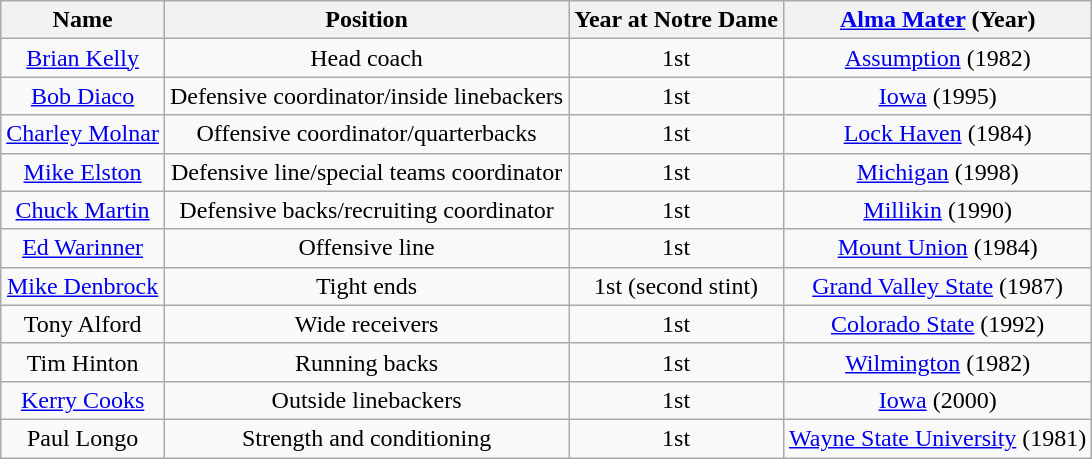<table class="wikitable">
<tr>
<th>Name</th>
<th>Position</th>
<th>Year at Notre Dame</th>
<th><a href='#'>Alma Mater</a> (Year)</th>
</tr>
<tr align="center">
<td><a href='#'>Brian Kelly</a></td>
<td>Head coach</td>
<td>1st</td>
<td><a href='#'>Assumption</a> (1982)</td>
</tr>
<tr align="center">
<td><a href='#'>Bob Diaco</a></td>
<td>Defensive coordinator/inside linebackers</td>
<td>1st</td>
<td><a href='#'>Iowa</a> (1995)</td>
</tr>
<tr align="center">
<td><a href='#'>Charley Molnar</a></td>
<td>Offensive coordinator/quarterbacks</td>
<td>1st</td>
<td><a href='#'>Lock Haven</a> (1984)</td>
</tr>
<tr align="center">
<td><a href='#'>Mike Elston</a></td>
<td>Defensive line/special teams coordinator</td>
<td>1st</td>
<td><a href='#'>Michigan</a> (1998)</td>
</tr>
<tr align="center">
<td><a href='#'>Chuck Martin</a></td>
<td>Defensive backs/recruiting coordinator</td>
<td>1st</td>
<td><a href='#'>Millikin</a> (1990)</td>
</tr>
<tr align="center">
<td><a href='#'>Ed Warinner</a></td>
<td>Offensive line</td>
<td>1st</td>
<td><a href='#'>Mount Union</a> (1984)</td>
</tr>
<tr align="center">
<td><a href='#'>Mike Denbrock</a></td>
<td>Tight ends</td>
<td>1st (second stint)</td>
<td><a href='#'>Grand Valley State</a> (1987)</td>
</tr>
<tr align="center">
<td>Tony Alford</td>
<td>Wide receivers</td>
<td>1st</td>
<td><a href='#'>Colorado State</a> (1992)</td>
</tr>
<tr align="center">
<td>Tim Hinton</td>
<td>Running backs</td>
<td>1st</td>
<td><a href='#'>Wilmington</a> (1982)</td>
</tr>
<tr align="center">
<td><a href='#'>Kerry Cooks</a></td>
<td>Outside linebackers</td>
<td>1st</td>
<td><a href='#'>Iowa</a> (2000)</td>
</tr>
<tr align="center">
<td>Paul Longo</td>
<td>Strength and conditioning</td>
<td>1st</td>
<td><a href='#'>Wayne State University</a> (1981)</td>
</tr>
</table>
